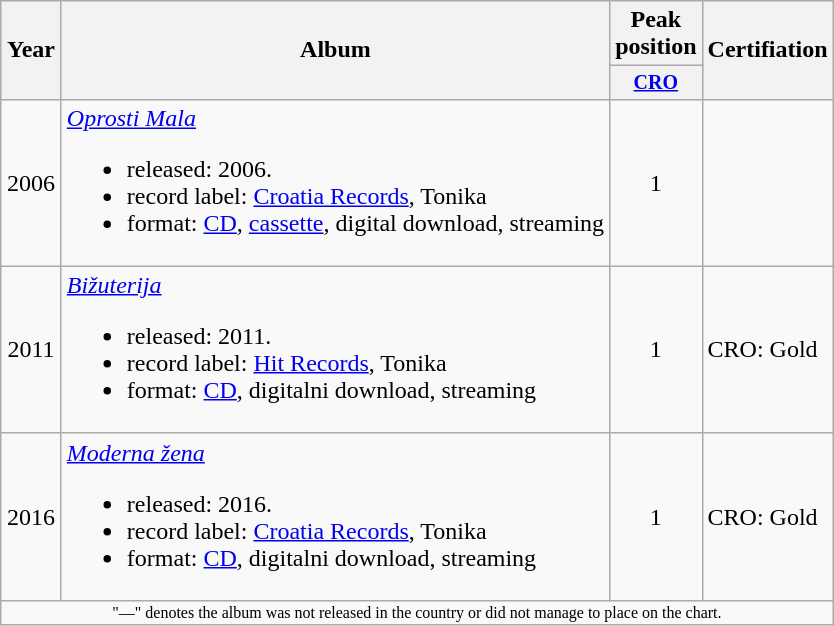<table class="wikitable">
<tr>
<th width="33" rowspan="2" style="text-align:center;">Year</th>
<th rowspan="2">Album</th>
<th colspan="1">Peak position</th>
<th rowspan="2">Certifiation</th>
</tr>
<tr style="font-size:smaller;">
<th width="25"><a href='#'>CRO</a></th>
</tr>
<tr>
<td rowspan="1" align="center">2006</td>
<td rowspan="1"><em><a href='#'>Oprosti Mala</a></em><br><ul><li>released: 2006.</li><li>record label: <a href='#'>Croatia Records</a>, Tonika</li><li>format: <a href='#'>CD</a>, <a href='#'>cassette</a>, digital download, streaming</li></ul></td>
<td align="center">1</td>
<td></td>
</tr>
<tr>
<td rowspan="1" align="center">2011</td>
<td rowspan="1"><em><a href='#'>Bižuterija</a></em><br><ul><li>released: 2011.</li><li>record label: <a href='#'>Hit Records</a>, Tonika</li><li>format: <a href='#'>CD</a>, digitalni download, streaming</li></ul></td>
<td align="center">1</td>
<td>CRO: Gold</td>
</tr>
<tr>
<td rowspan="1" align="center">2016</td>
<td rowspan="1"><em><a href='#'>Moderna žena</a></em><br><ul><li>released: 2016.</li><li>record label: <a href='#'>Croatia Records</a>, Tonika</li><li>format: <a href='#'>CD</a>, digitalni download, streaming</li></ul></td>
<td align="center">1</td>
<td>CRO: Gold</td>
</tr>
<tr>
<td align="center" colspan="6" style="font-size: 8pt">"—" denotes the album was not released in the country or did not manage to place on the chart.</td>
</tr>
</table>
